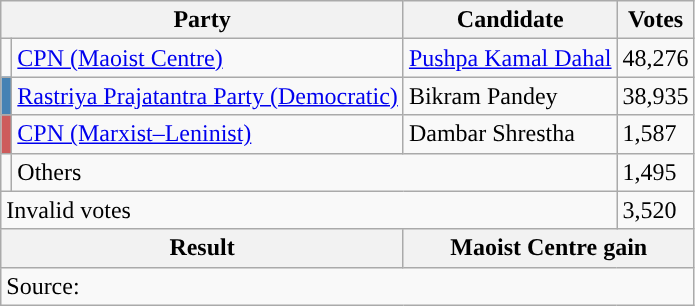<table class="wikitable">
<tr>
<th colspan="2">Party</th>
<th>Candidate</th>
<th>Votes</th>
</tr>
<tr>
<td style="background-color:"></td>
<td><a href='#'>CPN (Maoist Centre)</a></td>
<td><a href='#'>Pushpa Kamal Dahal</a></td>
<td>48,276</td>
</tr>
<tr>
<td style="background-color:steelblue"></td>
<td><a href='#'>Rastriya Prajatantra Party (Democratic)</a></td>
<td>Bikram Pandey</td>
<td>38,935</td>
</tr>
<tr>
<td style="background-color:indianred"></td>
<td><a href='#'>CPN (Marxist–Leninist)</a></td>
<td>Dambar Shrestha</td>
<td>1,587</td>
</tr>
<tr>
<td></td>
<td colspan="2">Others</td>
<td>1,495</td>
</tr>
<tr>
<td colspan="3">Invalid votes</td>
<td>3,520</td>
</tr>
<tr>
<th colspan="2">Result</th>
<th colspan="2">Maoist Centre gain</th>
</tr>
<tr>
<td colspan="4">Source: </td>
</tr>
</table>
